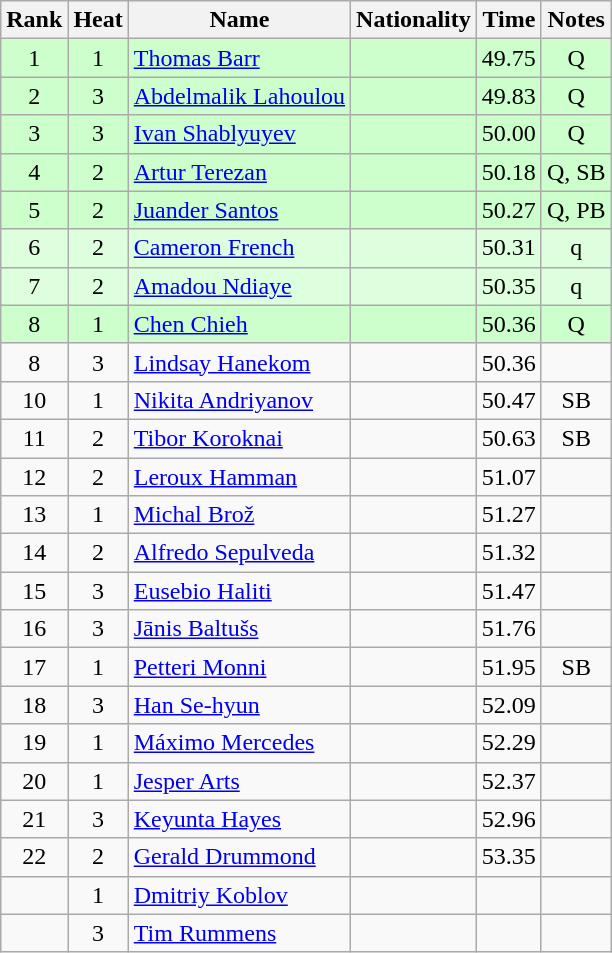<table class="wikitable sortable" style="text-align:center">
<tr>
<th>Rank</th>
<th>Heat</th>
<th>Name</th>
<th>Nationality</th>
<th>Time</th>
<th>Notes</th>
</tr>
<tr bgcolor=ccffcc>
<td>1</td>
<td>1</td>
<td align=left><a href='#'>Thomas Barr</a></td>
<td align=left></td>
<td>49.75</td>
<td>Q</td>
</tr>
<tr bgcolor=ccffcc>
<td>2</td>
<td>3</td>
<td align=left><a href='#'>Abdelmalik Lahoulou</a></td>
<td align=left></td>
<td>49.83</td>
<td>Q</td>
</tr>
<tr bgcolor=ccffcc>
<td>3</td>
<td>3</td>
<td align=left><a href='#'>Ivan Shablyuyev</a></td>
<td align=left></td>
<td>50.00</td>
<td>Q</td>
</tr>
<tr bgcolor=ccffcc>
<td>4</td>
<td>2</td>
<td align=left><a href='#'>Artur Terezan</a></td>
<td align=left></td>
<td>50.18</td>
<td>Q, SB</td>
</tr>
<tr bgcolor=ccffcc>
<td>5</td>
<td>2</td>
<td align=left><a href='#'>Juander Santos</a></td>
<td align=left></td>
<td>50.27</td>
<td>Q, PB</td>
</tr>
<tr bgcolor=ddffdd>
<td>6</td>
<td>2</td>
<td align=left><a href='#'>Cameron French</a></td>
<td align=left></td>
<td>50.31</td>
<td>q</td>
</tr>
<tr bgcolor=ddffdd>
<td>7</td>
<td>2</td>
<td align=left><a href='#'>Amadou Ndiaye</a></td>
<td align=left></td>
<td>50.35</td>
<td>q</td>
</tr>
<tr bgcolor=ccffcc>
<td>8</td>
<td>1</td>
<td align=left><a href='#'>Chen Chieh</a></td>
<td align=left></td>
<td>50.36</td>
<td>Q</td>
</tr>
<tr>
<td>8</td>
<td>3</td>
<td align=left><a href='#'>Lindsay Hanekom</a></td>
<td align=left></td>
<td>50.36</td>
<td></td>
</tr>
<tr>
<td>10</td>
<td>1</td>
<td align=left><a href='#'>Nikita Andriyanov</a></td>
<td align=left></td>
<td>50.47</td>
<td>SB</td>
</tr>
<tr>
<td>11</td>
<td>2</td>
<td align=left><a href='#'>Tibor Koroknai</a></td>
<td align=left></td>
<td>50.63</td>
<td>SB</td>
</tr>
<tr>
<td>12</td>
<td>2</td>
<td align=left><a href='#'>Leroux Hamman</a></td>
<td align=left></td>
<td>51.07</td>
<td></td>
</tr>
<tr>
<td>13</td>
<td>1</td>
<td align=left><a href='#'>Michal Brož</a></td>
<td align=left></td>
<td>51.27</td>
<td></td>
</tr>
<tr>
<td>14</td>
<td>2</td>
<td align=left><a href='#'>Alfredo Sepulveda</a></td>
<td align=left></td>
<td>51.32</td>
<td></td>
</tr>
<tr>
<td>15</td>
<td>3</td>
<td align=left><a href='#'>Eusebio Haliti</a></td>
<td align=left></td>
<td>51.47</td>
<td></td>
</tr>
<tr>
<td>16</td>
<td>3</td>
<td align=left><a href='#'>Jānis Baltušs</a></td>
<td align=left></td>
<td>51.76</td>
<td></td>
</tr>
<tr>
<td>17</td>
<td>1</td>
<td align=left><a href='#'>Petteri Monni</a></td>
<td align=left></td>
<td>51.95</td>
<td>SB</td>
</tr>
<tr>
<td>18</td>
<td>3</td>
<td align=left><a href='#'>Han Se-hyun</a></td>
<td align=left></td>
<td>52.09</td>
<td></td>
</tr>
<tr>
<td>19</td>
<td>1</td>
<td align=left><a href='#'>Máximo Mercedes</a></td>
<td align=left></td>
<td>52.29</td>
<td></td>
</tr>
<tr>
<td>20</td>
<td>1</td>
<td align=left><a href='#'>Jesper Arts</a></td>
<td align=left></td>
<td>52.37</td>
<td></td>
</tr>
<tr>
<td>21</td>
<td>3</td>
<td align=left><a href='#'>Keyunta Hayes</a></td>
<td align=left></td>
<td>52.96</td>
<td></td>
</tr>
<tr>
<td>22</td>
<td>2</td>
<td align=left><a href='#'>Gerald Drummond</a></td>
<td align=left></td>
<td>53.35</td>
<td></td>
</tr>
<tr>
<td></td>
<td>1</td>
<td align=left><a href='#'>Dmitriy Koblov</a></td>
<td align=left></td>
<td></td>
<td></td>
</tr>
<tr>
<td></td>
<td>3</td>
<td align=left><a href='#'>Tim Rummens</a></td>
<td align=left></td>
<td></td>
<td></td>
</tr>
</table>
